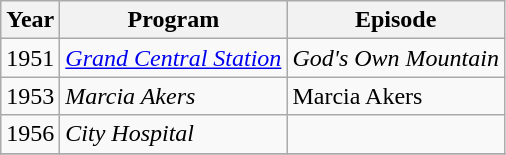<table class="wikitable">
<tr>
<th>Year</th>
<th>Program</th>
<th>Episode</th>
</tr>
<tr>
<td>1951</td>
<td><em><a href='#'>Grand Central Station</a></em></td>
<td><em>God's Own Mountain</em></td>
</tr>
<tr>
<td>1953</td>
<td><em>Marcia Akers</em></td>
<td>Marcia Akers</td>
</tr>
<tr>
<td>1956</td>
<td><em>City Hospital</em></td>
<td></td>
</tr>
<tr>
</tr>
</table>
